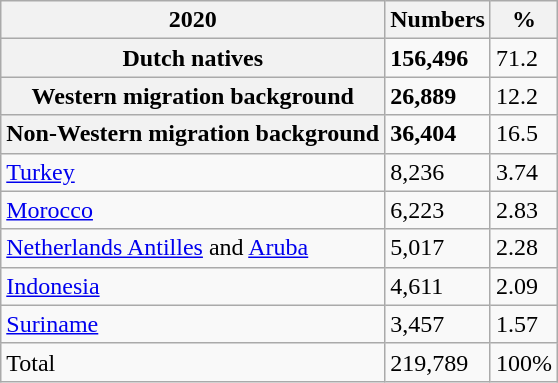<table class="wikitable">
<tr>
<th>2020</th>
<th>Numbers</th>
<th>%</th>
</tr>
<tr>
<th>Dutch natives</th>
<td><strong>156,496</strong></td>
<td>71.2</td>
</tr>
<tr>
<th>Western migration background</th>
<td><strong>26,889</strong></td>
<td>12.2</td>
</tr>
<tr>
<th>Non-Western migration background</th>
<td><strong>36,404</strong></td>
<td>16.5</td>
</tr>
<tr>
<td><a href='#'>Turkey</a></td>
<td>8,236</td>
<td>3.74</td>
</tr>
<tr>
<td><a href='#'>Morocco</a></td>
<td>6,223</td>
<td>2.83</td>
</tr>
<tr>
<td><a href='#'>Netherlands Antilles</a> and <a href='#'>Aruba</a></td>
<td>5,017</td>
<td>2.28</td>
</tr>
<tr>
<td><a href='#'>Indonesia</a></td>
<td>4,611</td>
<td>2.09</td>
</tr>
<tr>
<td><a href='#'>Suriname</a></td>
<td>3,457</td>
<td>1.57</td>
</tr>
<tr>
<td>Total</td>
<td>219,789</td>
<td>100%</td>
</tr>
</table>
